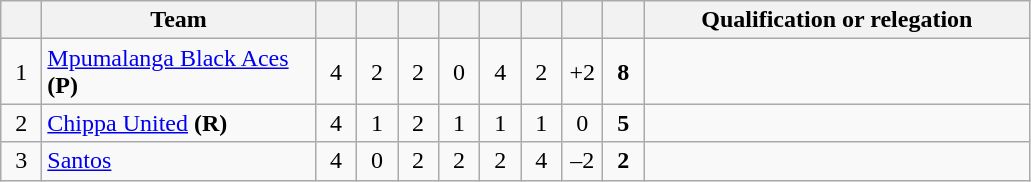<table class="wikitable" style="text-align: center;">
<tr>
<th width="20"></th>
<th width="175">Team</th>
<th width="20"></th>
<th width="20"></th>
<th width="20"></th>
<th width="20"></th>
<th width="20"></th>
<th width="20"></th>
<th width="20"></th>
<th width="20"></th>
<th width=250>Qualification or relegation</th>
</tr>
<tr>
<td>1</td>
<td align="left"><a href='#'>Mpumalanga Black Aces</a> <strong>(P)</strong></td>
<td>4</td>
<td>2</td>
<td>2</td>
<td>0</td>
<td>4</td>
<td>2</td>
<td>+2</td>
<td><strong>8</strong></td>
</tr>
<tr>
<td>2</td>
<td align="left"><a href='#'>Chippa United</a> <strong>(R)</strong></td>
<td>4</td>
<td>1</td>
<td>2</td>
<td>1</td>
<td>1</td>
<td>1</td>
<td>0</td>
<td><strong>5</strong></td>
<td></td>
</tr>
<tr>
<td>3</td>
<td align="left"><a href='#'>Santos</a></td>
<td>4</td>
<td>0</td>
<td>2</td>
<td>2</td>
<td>2</td>
<td>4</td>
<td>–2</td>
<td><strong>2</strong></td>
<td></td>
</tr>
</table>
